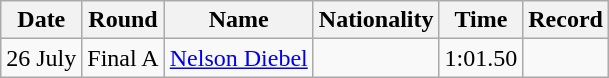<table class="wikitable" style="text-align:center">
<tr>
<th>Date</th>
<th>Round</th>
<th>Name</th>
<th>Nationality</th>
<th>Time</th>
<th>Record</th>
</tr>
<tr>
<td>26 July</td>
<td>Final A</td>
<td align="left"><a href='#'>Nelson Diebel</a></td>
<td align="left"></td>
<td>1:01.50</td>
<td></td>
</tr>
</table>
